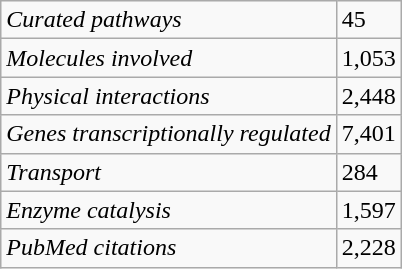<table class="wikitable">
<tr>
<td><em>Curated pathways</em></td>
<td>45</td>
</tr>
<tr>
<td><em>Molecules involved</em></td>
<td>1,053</td>
</tr>
<tr>
<td><em>Physical interactions</em></td>
<td>2,448</td>
</tr>
<tr>
<td><em>Genes transcriptionally regulated</em></td>
<td>7,401</td>
</tr>
<tr>
<td><em>Transport</em></td>
<td>284</td>
</tr>
<tr>
<td><em>Enzyme catalysis</em></td>
<td>1,597</td>
</tr>
<tr>
<td><em>PubMed citations</em></td>
<td>2,228</td>
</tr>
</table>
